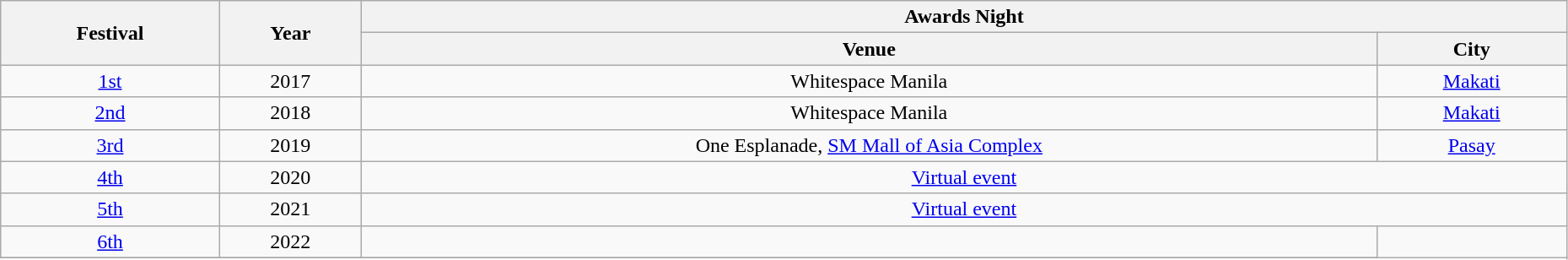<table class="wikitable" style="width:98%; text-align:center;">
<tr>
<th rowspan=2>Festival</th>
<th rowspan=2>Year</th>
<th colspan=2>Awards Night</th>
</tr>
<tr>
<th>Venue</th>
<th>City</th>
</tr>
<tr>
<td><a href='#'>1st</a></td>
<td>2017</td>
<td>Whitespace Manila</td>
<td><a href='#'>Makati</a></td>
</tr>
<tr>
<td><a href='#'>2nd</a></td>
<td>2018</td>
<td>Whitespace Manila</td>
<td><a href='#'>Makati</a></td>
</tr>
<tr>
<td><a href='#'>3rd</a></td>
<td>2019</td>
<td>One Esplanade, <a href='#'>SM Mall of Asia Complex</a></td>
<td><a href='#'>Pasay</a></td>
</tr>
<tr>
<td><a href='#'>4th</a></td>
<td>2020</td>
<td colspan=2><a href='#'>Virtual event</a></td>
</tr>
<tr>
<td><a href='#'>5th</a></td>
<td>2021</td>
<td colspan=2><a href='#'>Virtual event</a></td>
</tr>
<tr>
<td><a href='#'>6th</a></td>
<td>2022</td>
<td></td>
</tr>
<tr>
</tr>
</table>
